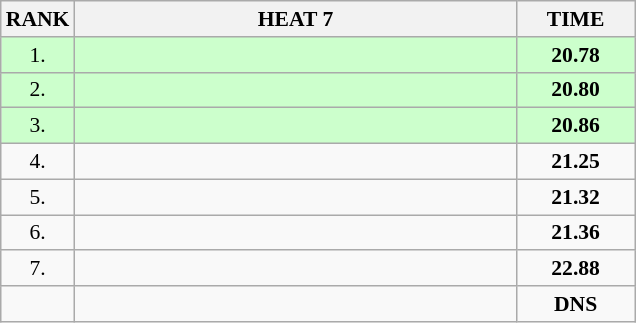<table class="wikitable" style="border-collapse: collapse; font-size: 90%;">
<tr>
<th>RANK</th>
<th style="width: 20em">HEAT 7</th>
<th style="width: 5em">TIME</th>
</tr>
<tr style="background:#ccffcc;">
<td align="center">1.</td>
<td></td>
<td align="center"><strong>20.78</strong></td>
</tr>
<tr style="background:#ccffcc;">
<td align="center">2.</td>
<td></td>
<td align="center"><strong>20.80</strong></td>
</tr>
<tr style="background:#ccffcc;">
<td align="center">3.</td>
<td></td>
<td align="center"><strong>20.86</strong></td>
</tr>
<tr>
<td align="center">4.</td>
<td></td>
<td align="center"><strong>21.25</strong></td>
</tr>
<tr>
<td align="center">5.</td>
<td></td>
<td align="center"><strong>21.32</strong></td>
</tr>
<tr>
<td align="center">6.</td>
<td></td>
<td align="center"><strong>21.36</strong></td>
</tr>
<tr>
<td align="center">7.</td>
<td></td>
<td align="center"><strong>22.88</strong></td>
</tr>
<tr>
<td align="center"></td>
<td></td>
<td align="center"><strong>DNS</strong></td>
</tr>
</table>
